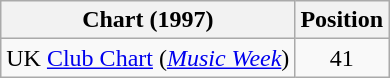<table class="wikitable sortable plainrowheaders" style="text-align:center">
<tr>
<th scope="col">Chart (1997)</th>
<th scope="col">Position</th>
</tr>
<tr>
<td align="left">UK <a href='#'>Club Chart</a> (<em><a href='#'>Music Week</a></em>)</td>
<td align="center">41</td>
</tr>
</table>
